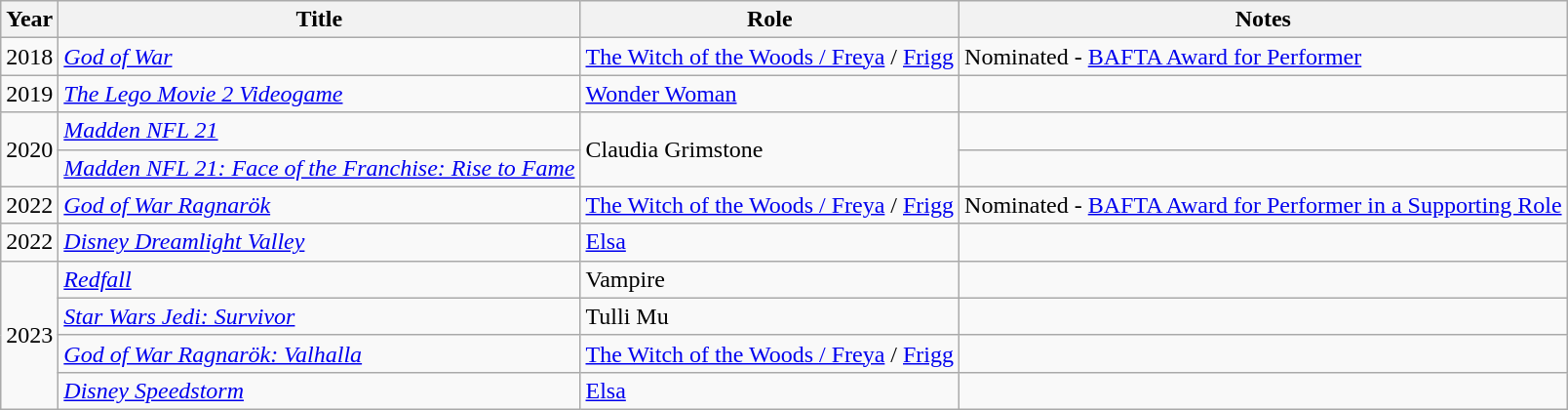<table class="wikitable sortable">
<tr>
<th>Year</th>
<th>Title</th>
<th>Role</th>
<th class="unsortable">Notes</th>
</tr>
<tr>
<td>2018</td>
<td><em><a href='#'>God of War</a></em></td>
<td><a href='#'>The Witch of the Woods / Freya</a> / <a href='#'>Frigg</a></td>
<td>Nominated - <a href='#'>BAFTA Award for Performer</a></td>
</tr>
<tr>
<td>2019</td>
<td><em><a href='#'>The Lego Movie 2 Videogame</a></em></td>
<td><a href='#'>Wonder Woman</a></td>
<td></td>
</tr>
<tr>
<td rowspan="2">2020</td>
<td><em><a href='#'>Madden NFL 21</a></em></td>
<td rowspan="2">Claudia Grimstone</td>
<td></td>
</tr>
<tr>
<td><em><a href='#'>Madden NFL 21: Face of the Franchise: Rise to Fame</a></em></td>
<td></td>
</tr>
<tr>
<td>2022</td>
<td><em><a href='#'>God of War Ragnarök</a></em></td>
<td><a href='#'>The Witch of the Woods / Freya</a> / <a href='#'>Frigg</a></td>
<td>Nominated - <a href='#'>BAFTA Award for Performer in a Supporting Role</a></td>
</tr>
<tr>
<td>2022</td>
<td><em><a href='#'>Disney Dreamlight Valley</a></em></td>
<td><a href='#'>Elsa</a></td>
<td></td>
</tr>
<tr>
<td rowspan="4">2023</td>
<td><em><a href='#'>Redfall</a></em></td>
<td>Vampire</td>
<td></td>
</tr>
<tr>
<td><em><a href='#'>Star Wars Jedi: Survivor</a></em></td>
<td>Tulli Mu</td>
<td></td>
</tr>
<tr>
<td><em><a href='#'>God of War Ragnarök: Valhalla</a></em></td>
<td><a href='#'>The Witch of the Woods / Freya</a> / <a href='#'>Frigg</a></td>
<td></td>
</tr>
<tr>
<td><em><a href='#'>Disney Speedstorm</a></em></td>
<td><a href='#'>Elsa</a></td>
<td></td>
</tr>
</table>
